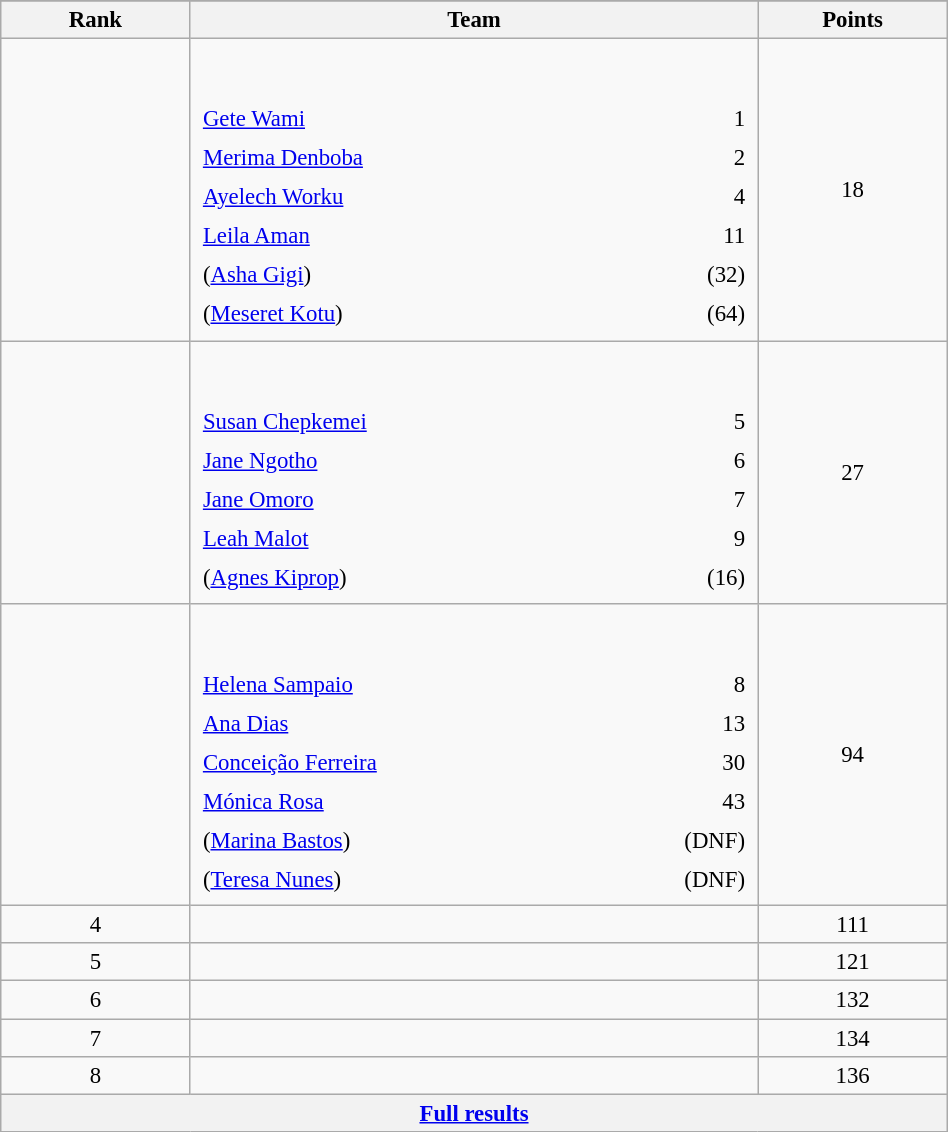<table class="wikitable sortable" style=" text-align:center; font-size:95%;" width="50%">
<tr>
</tr>
<tr>
<th width=10%>Rank</th>
<th width=30%>Team</th>
<th width=10%>Points</th>
</tr>
<tr>
<td align=center></td>
<td align=left> <br><br><table width=100%>
<tr>
<td align=left style="border:0"><a href='#'>Gete Wami</a></td>
<td align=right style="border:0">1</td>
</tr>
<tr>
<td align=left style="border:0"><a href='#'>Merima Denboba</a></td>
<td align=right style="border:0">2</td>
</tr>
<tr>
<td align=left style="border:0"><a href='#'>Ayelech Worku</a></td>
<td align=right style="border:0">4</td>
</tr>
<tr>
<td align=left style="border:0"><a href='#'>Leila Aman</a></td>
<td align=right style="border:0">11</td>
</tr>
<tr>
<td align=left style="border:0">(<a href='#'>Asha Gigi</a>)</td>
<td align=right style="border:0">(32)</td>
</tr>
<tr>
<td align=left style="border:0">(<a href='#'>Meseret Kotu</a>)</td>
<td align=right style="border:0">(64)</td>
</tr>
</table>
</td>
<td>18</td>
</tr>
<tr>
<td align=center></td>
<td align=left> <br><br><table width=100%>
<tr>
<td align=left style="border:0"><a href='#'>Susan Chepkemei</a></td>
<td align=right style="border:0">5</td>
</tr>
<tr>
<td align=left style="border:0"><a href='#'>Jane Ngotho</a></td>
<td align=right style="border:0">6</td>
</tr>
<tr>
<td align=left style="border:0"><a href='#'>Jane Omoro</a></td>
<td align=right style="border:0">7</td>
</tr>
<tr>
<td align=left style="border:0"><a href='#'>Leah Malot</a></td>
<td align=right style="border:0">9</td>
</tr>
<tr>
<td align=left style="border:0">(<a href='#'>Agnes Kiprop</a>)</td>
<td align=right style="border:0">(16)</td>
</tr>
</table>
</td>
<td>27</td>
</tr>
<tr>
<td align=center></td>
<td align=left> <br><br><table width=100%>
<tr>
<td align=left style="border:0"><a href='#'>Helena Sampaio</a></td>
<td align=right style="border:0">8</td>
</tr>
<tr>
<td align=left style="border:0"><a href='#'>Ana Dias</a></td>
<td align=right style="border:0">13</td>
</tr>
<tr>
<td align=left style="border:0"><a href='#'>Conceição Ferreira</a></td>
<td align=right style="border:0">30</td>
</tr>
<tr>
<td align=left style="border:0"><a href='#'>Mónica Rosa</a></td>
<td align=right style="border:0">43</td>
</tr>
<tr>
<td align=left style="border:0">(<a href='#'>Marina Bastos</a>)</td>
<td align=right style="border:0">(DNF)</td>
</tr>
<tr>
<td align=left style="border:0">(<a href='#'>Teresa Nunes</a>)</td>
<td align=right style="border:0">(DNF)</td>
</tr>
</table>
</td>
<td>94</td>
</tr>
<tr>
<td align=center>4</td>
<td align=left></td>
<td>111</td>
</tr>
<tr>
<td align=center>5</td>
<td align=left></td>
<td>121</td>
</tr>
<tr>
<td align=center>6</td>
<td align=left></td>
<td>132</td>
</tr>
<tr>
<td align=center>7</td>
<td align=left></td>
<td>134</td>
</tr>
<tr>
<td align=center>8</td>
<td align=left></td>
<td>136</td>
</tr>
<tr class="sortbottom">
<th colspan=3 align=center><a href='#'>Full results</a></th>
</tr>
</table>
